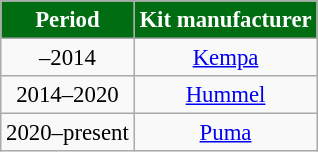<table class="wikitable" style="font-size: 95%; text-align:center;">
<tr>
<th style="color:#FFFFFF; background:#006D12">Period</th>
<th style="color:#FFFFFF; background:#006D12">Kit manufacturer</th>
</tr>
<tr>
<td>–2014</td>
<td> <a href='#'>Kempa</a></td>
</tr>
<tr>
<td>2014–2020</td>
<td> <a href='#'>Hummel</a></td>
</tr>
<tr>
<td>2020–present</td>
<td> <a href='#'>Puma</a></td>
</tr>
</table>
